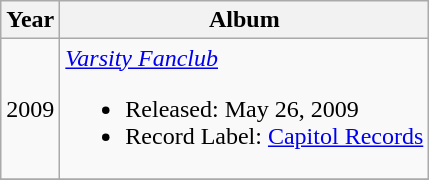<table class="wikitable" style="text-align:center;">
<tr>
<th>Year</th>
<th>Album</th>
</tr>
<tr>
<td>2009</td>
<td align="left"><em><a href='#'>Varsity Fanclub</a></em><br><ul><li>Released: May 26, 2009</li><li>Record Label: <a href='#'>Capitol Records</a></li></ul></td>
</tr>
<tr>
</tr>
</table>
